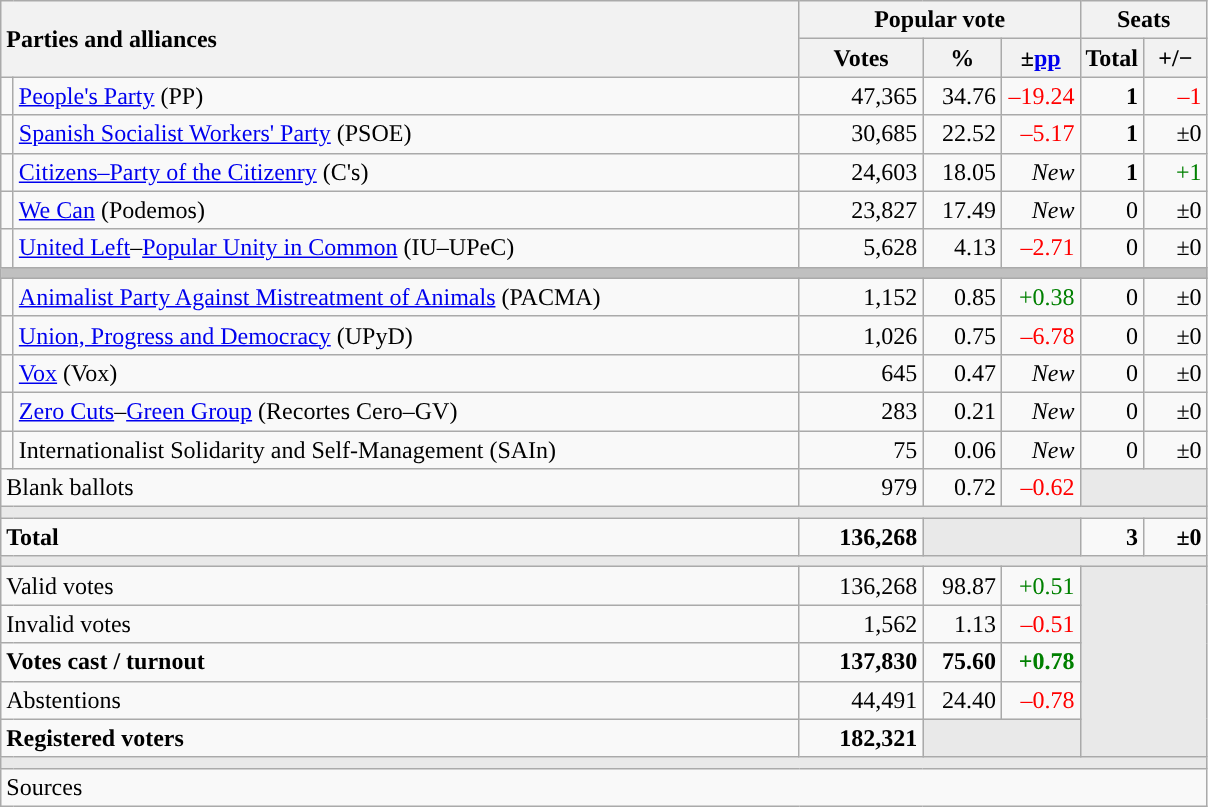<table class="wikitable" style="text-align:right;">
<tr>
<th style="text-align:left;" rowspan="2" colspan="2" width="525">Parties and alliances</th>
<th colspan="3">Popular vote</th>
<th colspan="2">Seats</th>
</tr>
<tr>
<th width="75">Votes</th>
<th width="45">%</th>
<th width="45">±<a href='#'>pp</a></th>
<th width="35">Total</th>
<th width="35">+/−</th>
</tr>
<tr>
<td width="1" style="color:inherit;background:"></td>
<td align="left"><a href='#'>People's Party</a> (PP)</td>
<td>47,365</td>
<td>34.76</td>
<td style="color:red;">–19.24</td>
<td><strong>1</strong></td>
<td style="color:red;">–1</td>
</tr>
<tr>
<td style="color:inherit;background:"></td>
<td align="left"><a href='#'>Spanish Socialist Workers' Party</a> (PSOE)</td>
<td>30,685</td>
<td>22.52</td>
<td style="color:red;">–5.17</td>
<td><strong>1</strong></td>
<td>±0</td>
</tr>
<tr>
<td style="color:inherit;background:"></td>
<td align="left"><a href='#'>Citizens–Party of the Citizenry</a> (C's)</td>
<td>24,603</td>
<td>18.05</td>
<td><em>New</em></td>
<td><strong>1</strong></td>
<td style="color:green;">+1</td>
</tr>
<tr>
<td style="color:inherit;background:"></td>
<td align="left"><a href='#'>We Can</a> (Podemos)</td>
<td>23,827</td>
<td>17.49</td>
<td><em>New</em></td>
<td>0</td>
<td>±0</td>
</tr>
<tr>
<td style="color:inherit;background:"></td>
<td align="left"><a href='#'>United Left</a>–<a href='#'>Popular Unity in Common</a> (IU–UPeC)</td>
<td>5,628</td>
<td>4.13</td>
<td style="color:red;">–2.71</td>
<td>0</td>
<td>±0</td>
</tr>
<tr>
<td colspan="7" bgcolor="#C0C0C0"></td>
</tr>
<tr>
<td style="color:inherit;background:"></td>
<td align="left"><a href='#'>Animalist Party Against Mistreatment of Animals</a> (PACMA)</td>
<td>1,152</td>
<td>0.85</td>
<td style="color:green;">+0.38</td>
<td>0</td>
<td>±0</td>
</tr>
<tr>
<td style="color:inherit;background:"></td>
<td align="left"><a href='#'>Union, Progress and Democracy</a> (UPyD)</td>
<td>1,026</td>
<td>0.75</td>
<td style="color:red;">–6.78</td>
<td>0</td>
<td>±0</td>
</tr>
<tr>
<td style="color:inherit;background:"></td>
<td align="left"><a href='#'>Vox</a> (Vox)</td>
<td>645</td>
<td>0.47</td>
<td><em>New</em></td>
<td>0</td>
<td>±0</td>
</tr>
<tr>
<td style="color:inherit;background:"></td>
<td align="left"><a href='#'>Zero Cuts</a>–<a href='#'>Green Group</a> (Recortes Cero–GV)</td>
<td>283</td>
<td>0.21</td>
<td><em>New</em></td>
<td>0</td>
<td>±0</td>
</tr>
<tr>
<td style="color:inherit;background:"></td>
<td align="left">Internationalist Solidarity and Self-Management (SAIn)</td>
<td>75</td>
<td>0.06</td>
<td><em>New</em></td>
<td>0</td>
<td>±0</td>
</tr>
<tr>
<td align="left" colspan="2">Blank ballots</td>
<td>979</td>
<td>0.72</td>
<td style="color:red;">–0.62</td>
<td bgcolor="#E9E9E9" colspan="2"></td>
</tr>
<tr>
<td colspan="7" bgcolor="#E9E9E9"></td>
</tr>
<tr style="font-weight:bold;">
<td align="left" colspan="2">Total</td>
<td>136,268</td>
<td bgcolor="#E9E9E9" colspan="2"></td>
<td>3</td>
<td>±0</td>
</tr>
<tr>
<td colspan="7" bgcolor="#E9E9E9"></td>
</tr>
<tr>
<td align="left" colspan="2">Valid votes</td>
<td>136,268</td>
<td>98.87</td>
<td style="color:green;">+0.51</td>
<td bgcolor="#E9E9E9" colspan="2" rowspan="5"></td>
</tr>
<tr>
<td align="left" colspan="2">Invalid votes</td>
<td>1,562</td>
<td>1.13</td>
<td style="color:red;">–0.51</td>
</tr>
<tr style="font-weight:bold;">
<td align="left" colspan="2">Votes cast / turnout</td>
<td>137,830</td>
<td>75.60</td>
<td style="color:green;">+0.78</td>
</tr>
<tr>
<td align="left" colspan="2">Abstentions</td>
<td>44,491</td>
<td>24.40</td>
<td style="color:red;">–0.78</td>
</tr>
<tr style="font-weight:bold;">
<td align="left" colspan="2">Registered voters</td>
<td>182,321</td>
<td bgcolor="#E9E9E9" colspan="2"></td>
</tr>
<tr>
<td colspan="7" bgcolor="#E9E9E9"></td>
</tr>
<tr>
<td align="left" colspan="7">Sources</td>
</tr>
</table>
